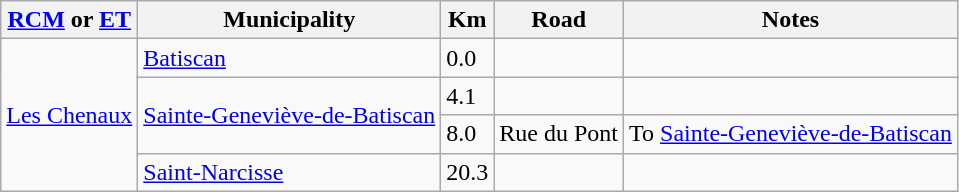<table class=wikitable>
<tr>
<th><a href='#'>RCM</a> or <a href='#'>ET</a></th>
<th>Municipality</th>
<th>Km</th>
<th>Road</th>
<th>Notes</th>
</tr>
<tr>
<td rowspan="4"><a href='#'>Les Chenaux</a></td>
<td><a href='#'>Batiscan</a></td>
<td>0.0</td>
<td></td>
<td></td>
</tr>
<tr>
<td rowspan="2"><a href='#'>Sainte-Geneviève-de-Batiscan</a></td>
<td>4.1</td>
<td></td>
<td></td>
</tr>
<tr>
<td>8.0</td>
<td>Rue du Pont</td>
<td>To <a href='#'>Sainte-Geneviève-de-Batiscan</a></td>
</tr>
<tr>
<td><a href='#'>Saint-Narcisse</a></td>
<td>20.3</td>
<td></td>
<td></td>
</tr>
</table>
